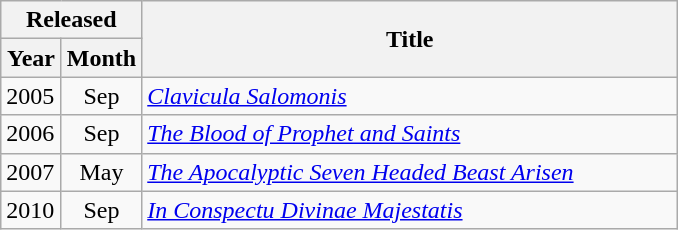<table class="wikitable">
<tr>
<th colspan="2">Released</th>
<th rowspan="2" width="350">Title</th>
</tr>
<tr>
<th style="width:33px;">Year</th>
<th style="width:44px;">Month</th>
</tr>
<tr>
<td>2005</td>
<td align="center">Sep</td>
<td><em><a href='#'>Clavicula Salomonis</a></em></td>
</tr>
<tr>
<td>2006</td>
<td align="center">Sep</td>
<td><em><a href='#'>The Blood of Prophet and Saints</a></em></td>
</tr>
<tr>
<td>2007</td>
<td align="center">May</td>
<td><em><a href='#'>The Apocalyptic Seven Headed Beast Arisen</a></em></td>
</tr>
<tr>
<td>2010</td>
<td align="center">Sep</td>
<td><em><a href='#'>In Conspectu Divinae Majestatis</a></em></td>
</tr>
</table>
